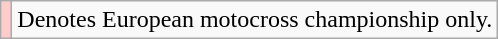<table class="wikitable" style="font-size:100%;">
<tr>
<th scope="row" style="background:#fcc;"></th>
<td>Denotes European motocross championship only.</td>
</tr>
</table>
